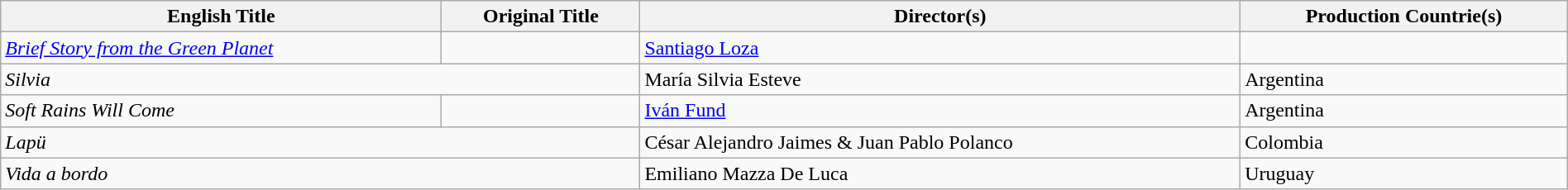<table class="sortable wikitable" style="width:100%; margin-bottom:4px" cellpadding="5">
<tr>
<th scope="col">English Title</th>
<th scope="col">Original Title</th>
<th scope="col">Director(s)</th>
<th scope="col">Production Countrie(s)</th>
</tr>
<tr>
<td><em><a href='#'>Brief Story from the Green Planet</a></em></td>
<td></td>
<td><a href='#'>Santiago Loza</a></td>
<td></td>
</tr>
<tr>
<td colspan = "2"><em>Silvia</em></td>
<td>María Silvia Esteve</td>
<td>Argentina</td>
</tr>
<tr>
<td><em>Soft Rains Will Come</em></td>
<td></td>
<td><a href='#'>Iván Fund</a></td>
<td>Argentina</td>
</tr>
<tr>
<td colspan = "2"><em>Lapü</em></td>
<td>César Alejandro Jaimes & Juan Pablo Polanco</td>
<td>Colombia</td>
</tr>
<tr>
<td colspan = "2"><em>Vida a bordo</em></td>
<td>Emiliano Mazza De Luca</td>
<td>Uruguay</td>
</tr>
</table>
